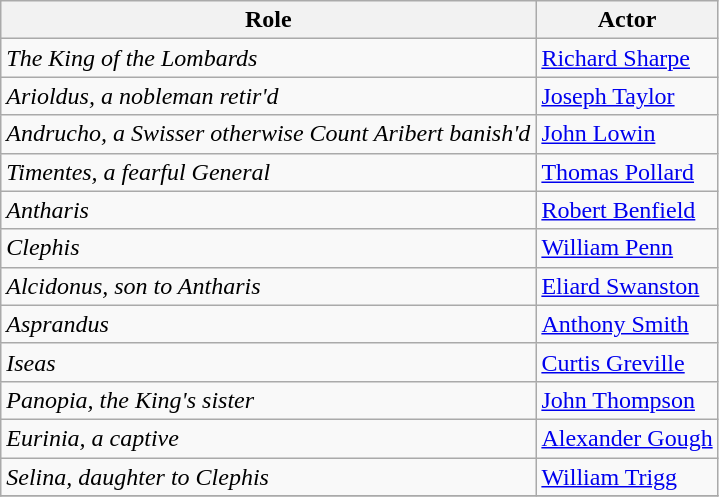<table class="wikitable">
<tr>
<th>Role</th>
<th>Actor</th>
</tr>
<tr>
<td><em>The King of the Lombards</em></td>
<td><a href='#'>Richard Sharpe</a></td>
</tr>
<tr>
<td><em>Arioldus, a nobleman retir'd</em></td>
<td><a href='#'>Joseph Taylor</a></td>
</tr>
<tr>
<td><em>Andrucho, a Swisser otherwise Count Aribert banish'd</em></td>
<td><a href='#'>John Lowin</a></td>
</tr>
<tr>
<td><em>Timentes, a fearful General</em></td>
<td><a href='#'>Thomas Pollard</a></td>
</tr>
<tr>
<td><em>Antharis</em></td>
<td><a href='#'>Robert Benfield</a></td>
</tr>
<tr>
<td><em>Clephis</em></td>
<td><a href='#'>William Penn</a></td>
</tr>
<tr>
<td><em>Alcidonus, son to Antharis</em></td>
<td><a href='#'>Eliard Swanston</a></td>
</tr>
<tr>
<td><em>Asprandus</em></td>
<td><a href='#'>Anthony Smith</a></td>
</tr>
<tr>
<td><em>Iseas</em></td>
<td><a href='#'>Curtis Greville</a></td>
</tr>
<tr>
<td><em>Panopia, the King's sister</em></td>
<td><a href='#'>John Thompson</a></td>
</tr>
<tr>
<td><em>Eurinia, a captive</em></td>
<td><a href='#'>Alexander Gough</a></td>
</tr>
<tr>
<td><em>Selina, daughter to Clephis</em></td>
<td><a href='#'>William Trigg</a></td>
</tr>
<tr>
</tr>
</table>
